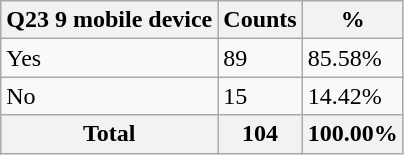<table class="wikitable sortable">
<tr>
<th>Q23 9 mobile device</th>
<th>Counts</th>
<th>%</th>
</tr>
<tr>
<td>Yes</td>
<td>89</td>
<td>85.58%</td>
</tr>
<tr>
<td>No</td>
<td>15</td>
<td>14.42%</td>
</tr>
<tr>
<th>Total</th>
<th>104</th>
<th>100.00%</th>
</tr>
</table>
